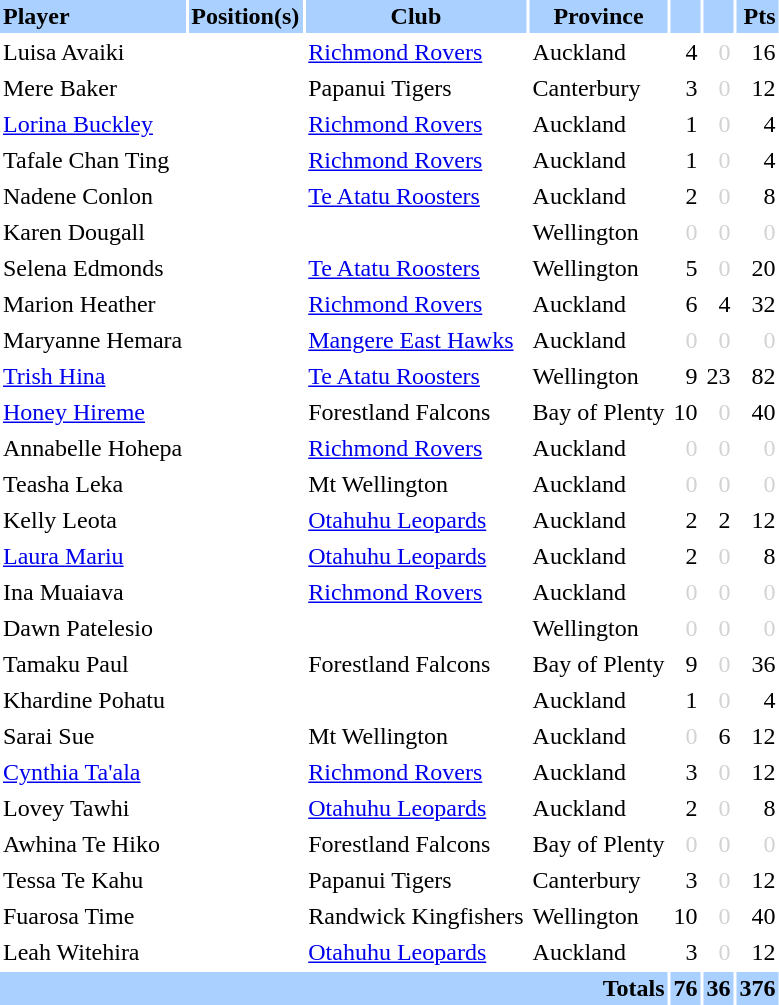<table class="sortable" border="0" cellspacing="2" cellpadding="2" style="text-align:right">
<tr style="background:#AAD0FF">
<th align=left>Player</th>
<th align=center>Position(s)</th>
<th align=center>Club</th>
<th align=center>Province</th>
<th></th>
<th></th>
<th>Pts</th>
</tr>
<tr>
<td align=left>Luisa Avaiki</td>
<td align=center></td>
<td align=left> <a href='#'>Richmond Rovers</a></td>
<td align=left> Auckland</td>
<td>4</td>
<td style="color:lightgray">0</td>
<td>16</td>
</tr>
<tr>
<td align=left>Mere Baker</td>
<td align=center></td>
<td align=left> Papanui Tigers</td>
<td align=left> Canterbury</td>
<td>3</td>
<td style="color:lightgray">0</td>
<td>12</td>
</tr>
<tr>
<td align=left><a href='#'>Lorina Buckley</a></td>
<td align=center></td>
<td align=left> <a href='#'>Richmond Rovers</a></td>
<td align=left> Auckland</td>
<td>1</td>
<td style="color:lightgray">0</td>
<td>4</td>
</tr>
<tr>
<td align=left>Tafale Chan Ting</td>
<td align=center></td>
<td align=left> <a href='#'>Richmond Rovers</a></td>
<td align=left> Auckland</td>
<td>1</td>
<td style="color:lightgray">0</td>
<td>4</td>
</tr>
<tr>
<td align=left>Nadene Conlon</td>
<td align=center></td>
<td align=left> <a href='#'>Te Atatu Roosters</a></td>
<td align=left> Auckland</td>
<td>2</td>
<td style="color:lightgray">0</td>
<td>8</td>
</tr>
<tr>
<td align=left>Karen Dougall</td>
<td align=center></td>
<td align=center></td>
<td align=left> Wellington</td>
<td style="color:lightgray">0</td>
<td style="color:lightgray">0</td>
<td style="color:lightgray">0</td>
</tr>
<tr>
<td align=left>Selena Edmonds</td>
<td align=center></td>
<td align=left> <a href='#'>Te Atatu Roosters</a></td>
<td align=left> Wellington</td>
<td>5</td>
<td style="color:lightgray">0</td>
<td>20</td>
</tr>
<tr>
<td align=left>Marion Heather</td>
<td align=center></td>
<td align=left> <a href='#'>Richmond Rovers</a></td>
<td align=left> Auckland</td>
<td>6</td>
<td>4</td>
<td>32</td>
</tr>
<tr>
<td align=left>Maryanne Hemara</td>
<td align=center></td>
<td align=left> <a href='#'>Mangere East Hawks</a></td>
<td align=left> Auckland</td>
<td style="color:lightgray">0</td>
<td style="color:lightgray">0</td>
<td style="color:lightgray">0</td>
</tr>
<tr>
<td align=left><a href='#'>Trish Hina</a></td>
<td align=center></td>
<td align=left> <a href='#'>Te Atatu Roosters</a></td>
<td align=left> Wellington</td>
<td>9</td>
<td>23</td>
<td>82</td>
</tr>
<tr>
<td align=left><a href='#'>Honey Hireme</a></td>
<td align=center></td>
<td align=left> Forestland Falcons</td>
<td align=left> Bay of Plenty</td>
<td>10</td>
<td style="color:lightgray">0</td>
<td>40</td>
</tr>
<tr>
<td align=left>Annabelle Hohepa</td>
<td align=center></td>
<td align=left> <a href='#'>Richmond Rovers</a></td>
<td align=left> Auckland</td>
<td style="color:lightgray">0</td>
<td style="color:lightgray">0</td>
<td style="color:lightgray">0</td>
</tr>
<tr>
<td align=left>Teasha Leka</td>
<td align=center></td>
<td align=left> Mt Wellington</td>
<td align=left> Auckland</td>
<td style="color:lightgray">0</td>
<td style="color:lightgray">0</td>
<td style="color:lightgray">0</td>
</tr>
<tr>
<td align=left>Kelly Leota</td>
<td align=center></td>
<td align=left> <a href='#'>Otahuhu Leopards</a></td>
<td align=left> Auckland</td>
<td>2</td>
<td>2</td>
<td>12</td>
</tr>
<tr>
<td align=left><a href='#'>Laura Mariu</a></td>
<td align=center></td>
<td align=left> <a href='#'>Otahuhu Leopards</a></td>
<td align=left> Auckland</td>
<td>2</td>
<td style="color:lightgray">0</td>
<td>8</td>
</tr>
<tr>
<td align=left>Ina Muaiava</td>
<td align=center></td>
<td align=left> <a href='#'>Richmond Rovers</a></td>
<td align=left> Auckland</td>
<td style="color:lightgray">0</td>
<td style="color:lightgray">0</td>
<td style="color:lightgray">0</td>
</tr>
<tr>
<td align=left>Dawn Patelesio</td>
<td align=center></td>
<td align=center></td>
<td align=left> Wellington</td>
<td style="color:lightgray">0</td>
<td style="color:lightgray">0</td>
<td style="color:lightgray">0</td>
</tr>
<tr>
<td align=left>Tamaku Paul</td>
<td align=center></td>
<td align=left> Forestland Falcons</td>
<td align=left> Bay of Plenty</td>
<td>9</td>
<td style="color:lightgray">0</td>
<td>36</td>
</tr>
<tr>
<td align=left>Khardine Pohatu</td>
<td align=center></td>
<td align=center></td>
<td align=left> Auckland</td>
<td>1</td>
<td style="color:lightgray">0</td>
<td>4</td>
</tr>
<tr>
<td align=left>Sarai Sue</td>
<td align=center></td>
<td align=left> Mt Wellington</td>
<td align=left> Auckland</td>
<td style="color:lightgray">0</td>
<td>6</td>
<td>12</td>
</tr>
<tr>
<td align=left><a href='#'>Cynthia Ta'ala</a></td>
<td align=center></td>
<td align=left> <a href='#'>Richmond Rovers</a></td>
<td align=left> Auckland</td>
<td>3</td>
<td style="color:lightgray">0</td>
<td>12</td>
</tr>
<tr>
<td align=left>Lovey Tawhi</td>
<td align=center></td>
<td align=left> <a href='#'>Otahuhu Leopards</a></td>
<td align=left> Auckland</td>
<td>2</td>
<td style="color:lightgray">0</td>
<td>8</td>
</tr>
<tr>
<td align=left>Awhina Te Hiko</td>
<td align=center></td>
<td align=left> Forestland Falcons</td>
<td align=left> Bay of Plenty</td>
<td style="color:lightgray">0</td>
<td style="color:lightgray">0</td>
<td style="color:lightgray">0</td>
</tr>
<tr>
<td align=left>Tessa Te Kahu</td>
<td align=center></td>
<td align=left> Papanui Tigers</td>
<td align=left> Canterbury</td>
<td>3</td>
<td style="color:lightgray">0</td>
<td>12</td>
</tr>
<tr>
<td align=left>Fuarosa Time</td>
<td align=center></td>
<td align=left> Randwick Kingfishers</td>
<td align=left> Wellington</td>
<td>10</td>
<td style="color:lightgray">0</td>
<td>40</td>
</tr>
<tr>
<td align=left>Leah Witehira</td>
<td align=center></td>
<td align=left> <a href='#'>Otahuhu Leopards</a></td>
<td align=left> Auckland</td>
<td>3</td>
<td style="color:lightgray">0</td>
<td>12</td>
</tr>
<tr style="background:#AAD0FF">
<td colspan=4><strong>Totals</strong></td>
<td><strong>76</strong></td>
<td><strong>36</strong></td>
<td><strong>376</strong></td>
</tr>
</table>
